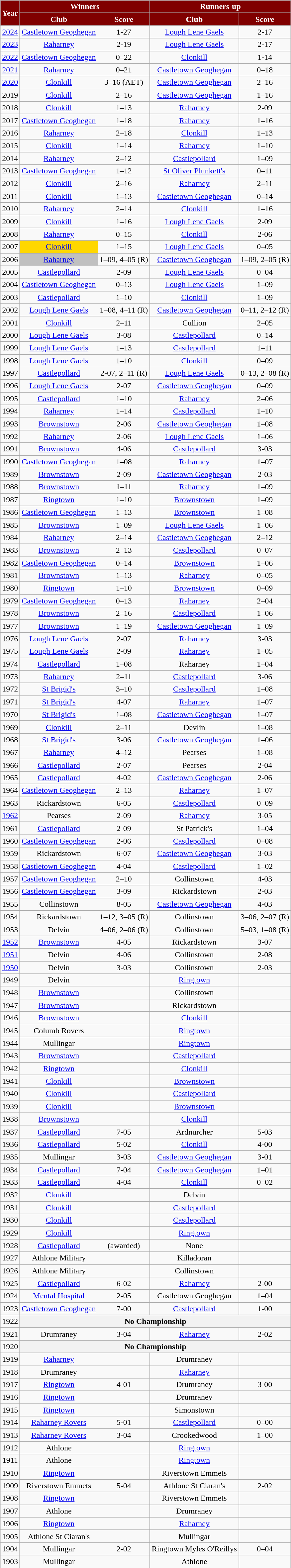<table class="wikitable sortable" style="text-align:center">
<tr>
<th rowspan="2" style="background:maroon;color:white">Year</th>
<th colspan="2" style="background:maroon;color:white">Winners</th>
<th colspan="2" style="background:maroon;color:white">Runners-up</th>
</tr>
<tr>
<th style="background:maroon;color:white">Club</th>
<th style="background:maroon;color:white">Score</th>
<th style="background:maroon;color:white">Club</th>
<th style="background:maroon;color:white">Score</th>
</tr>
<tr>
<td><a href='#'>2024</a></td>
<td><a href='#'>Castletown Geoghegan</a></td>
<td>1-27</td>
<td><a href='#'>Lough Lene Gaels</a></td>
<td>2-17</td>
</tr>
<tr>
<td><a href='#'>2023</a></td>
<td><a href='#'>Raharney</a></td>
<td>2-19</td>
<td><a href='#'>Lough Lene Gaels</a></td>
<td>2-17</td>
</tr>
<tr>
<td><a href='#'>2022</a></td>
<td><a href='#'>Castletown Geoghegan</a></td>
<td>0–22</td>
<td><a href='#'>Clonkill</a></td>
<td>1-14</td>
</tr>
<tr>
<td><a href='#'>2021</a></td>
<td><a href='#'>Raharney</a></td>
<td>0–21</td>
<td><a href='#'>Castletown Geoghegan</a></td>
<td>0–18</td>
</tr>
<tr>
<td><a href='#'>2020</a></td>
<td><a href='#'>Clonkill</a></td>
<td>3–16 (AET)</td>
<td><a href='#'>Castletown Geoghegan</a></td>
<td>2–16</td>
</tr>
<tr>
<td>2019</td>
<td><a href='#'>Clonkill</a></td>
<td>2–16</td>
<td><a href='#'>Castletown Geoghegan</a></td>
<td>1–16</td>
</tr>
<tr>
<td>2018</td>
<td><a href='#'>Clonkill</a></td>
<td>1–13</td>
<td><a href='#'>Raharney</a></td>
<td>2-09</td>
</tr>
<tr>
<td>2017</td>
<td><a href='#'>Castletown Geoghegan</a></td>
<td>1–18</td>
<td><a href='#'>Raharney</a></td>
<td>1–16</td>
</tr>
<tr>
<td>2016</td>
<td><a href='#'>Raharney</a></td>
<td>2–18</td>
<td><a href='#'>Clonkill</a></td>
<td>1–13</td>
</tr>
<tr>
<td>2015</td>
<td><a href='#'>Clonkill</a></td>
<td>1–14</td>
<td><a href='#'>Raharney</a></td>
<td>1–10</td>
</tr>
<tr>
<td>2014</td>
<td><a href='#'>Raharney</a></td>
<td>2–12</td>
<td><a href='#'>Castlepollard</a></td>
<td>1–09</td>
</tr>
<tr>
<td>2013</td>
<td><a href='#'>Castletown Geoghegan</a></td>
<td>1–12</td>
<td><a href='#'>St Oliver Plunkett's</a></td>
<td>0–11</td>
</tr>
<tr>
<td>2012</td>
<td><a href='#'>Clonkill</a></td>
<td>2–16</td>
<td><a href='#'>Raharney</a></td>
<td>2–11</td>
</tr>
<tr>
<td>2011</td>
<td><a href='#'>Clonkill</a></td>
<td>1–13</td>
<td><a href='#'>Castletown Geoghegan</a></td>
<td>0–14</td>
</tr>
<tr>
<td>2010</td>
<td><a href='#'>Raharney</a></td>
<td>2–14</td>
<td><a href='#'>Clonkill</a></td>
<td>1–16</td>
</tr>
<tr>
<td>2009</td>
<td><a href='#'>Clonkill</a></td>
<td>1–16</td>
<td><a href='#'>Lough Lene Gaels</a></td>
<td>2-09</td>
</tr>
<tr>
<td>2008</td>
<td><a href='#'>Raharney</a></td>
<td>0–15</td>
<td><a href='#'>Clonkill</a></td>
<td>2-06</td>
</tr>
<tr>
<td>2007</td>
<td bgcolor=gold><a href='#'>Clonkill</a></td>
<td>1–15</td>
<td><a href='#'>Lough Lene Gaels</a></td>
<td>0–05</td>
</tr>
<tr>
<td>2006</td>
<td bgcolor=silver><a href='#'>Raharney</a></td>
<td>1–09, 4–05 (R)</td>
<td><a href='#'>Castletown Geoghegan</a></td>
<td>1–09, 2–05 (R)</td>
</tr>
<tr>
<td>2005</td>
<td><a href='#'>Castlepollard</a></td>
<td>2-09</td>
<td><a href='#'>Lough Lene Gaels</a></td>
<td>0–04</td>
</tr>
<tr>
<td>2004</td>
<td><a href='#'>Castletown Geoghegan</a></td>
<td>0–13</td>
<td><a href='#'>Lough Lene Gaels</a></td>
<td>1–09</td>
</tr>
<tr>
<td>2003</td>
<td><a href='#'>Castlepollard</a></td>
<td>1–10</td>
<td><a href='#'>Clonkill</a></td>
<td>1–09</td>
</tr>
<tr>
<td>2002</td>
<td><a href='#'>Lough Lene Gaels</a></td>
<td>1–08, 4–11 (R)</td>
<td><a href='#'>Castletown Geoghegan</a></td>
<td>0–11, 2–12 (R)</td>
</tr>
<tr>
<td>2001</td>
<td><a href='#'>Clonkill</a></td>
<td>2–11</td>
<td>Cullion</td>
<td>2–05</td>
</tr>
<tr>
<td>2000</td>
<td><a href='#'>Lough Lene Gaels</a></td>
<td>3-08</td>
<td><a href='#'>Castlepollard</a></td>
<td>0–14</td>
</tr>
<tr>
<td>1999</td>
<td><a href='#'>Lough Lene Gaels</a></td>
<td>1–13</td>
<td><a href='#'>Castlepollard</a></td>
<td>1–11</td>
</tr>
<tr>
<td>1998</td>
<td><a href='#'>Lough Lene Gaels</a></td>
<td>1–10</td>
<td><a href='#'>Clonkill</a></td>
<td>0–09</td>
</tr>
<tr>
<td>1997</td>
<td><a href='#'>Castlepollard</a></td>
<td>2-07, 2–11 (R)</td>
<td><a href='#'>Lough Lene Gaels</a></td>
<td>0–13, 2–08 (R)</td>
</tr>
<tr>
<td>1996</td>
<td><a href='#'>Lough Lene Gaels</a></td>
<td>2-07</td>
<td><a href='#'>Castletown Geoghegan</a></td>
<td>0–09</td>
</tr>
<tr>
<td>1995</td>
<td><a href='#'>Castlepollard</a></td>
<td>1–10</td>
<td><a href='#'>Raharney</a></td>
<td>2–06</td>
</tr>
<tr>
<td>1994</td>
<td><a href='#'>Raharney</a></td>
<td>1–14</td>
<td><a href='#'>Castlepollard</a></td>
<td>1–10</td>
</tr>
<tr>
<td>1993</td>
<td><a href='#'>Brownstown</a></td>
<td>2-06</td>
<td><a href='#'>Castletown Geoghegan</a></td>
<td>1–08</td>
</tr>
<tr>
<td>1992</td>
<td><a href='#'>Raharney</a></td>
<td>2-06</td>
<td><a href='#'>Lough Lene Gaels</a></td>
<td>1–06</td>
</tr>
<tr>
<td>1991</td>
<td><a href='#'>Brownstown</a></td>
<td>4-06</td>
<td><a href='#'>Castlepollard</a></td>
<td>3-03</td>
</tr>
<tr>
<td>1990</td>
<td><a href='#'>Castletown Geoghegan</a></td>
<td>1–08</td>
<td><a href='#'>Raharney</a></td>
<td>1–07</td>
</tr>
<tr>
<td>1989</td>
<td><a href='#'>Brownstown</a></td>
<td>2-09</td>
<td><a href='#'>Castletown Geoghegan</a></td>
<td>2-03</td>
</tr>
<tr>
<td>1988</td>
<td><a href='#'>Brownstown</a></td>
<td>1–11</td>
<td><a href='#'>Raharney</a></td>
<td>1–09</td>
</tr>
<tr>
<td>1987</td>
<td><a href='#'>Ringtown</a></td>
<td>1–10</td>
<td><a href='#'>Brownstown</a></td>
<td>1–09</td>
</tr>
<tr>
<td>1986</td>
<td><a href='#'>Castletown Geoghegan</a></td>
<td>1–13</td>
<td><a href='#'>Brownstown</a></td>
<td>1–08</td>
</tr>
<tr>
<td>1985</td>
<td><a href='#'>Brownstown</a></td>
<td>1–09</td>
<td><a href='#'>Lough Lene Gaels</a></td>
<td>1–06</td>
</tr>
<tr>
<td>1984</td>
<td><a href='#'>Raharney</a></td>
<td>2–14</td>
<td><a href='#'>Castletown Geoghegan</a></td>
<td>2–12</td>
</tr>
<tr>
<td>1983</td>
<td><a href='#'>Brownstown</a></td>
<td>2–13</td>
<td><a href='#'>Castlepollard</a></td>
<td>0–07</td>
</tr>
<tr>
<td>1982</td>
<td><a href='#'>Castletown Geoghegan</a></td>
<td>0–14</td>
<td><a href='#'>Brownstown</a></td>
<td>1–06</td>
</tr>
<tr>
<td>1981</td>
<td><a href='#'>Brownstown</a></td>
<td>1–13</td>
<td><a href='#'>Raharney</a></td>
<td>0–05</td>
</tr>
<tr>
<td>1980</td>
<td><a href='#'>Ringtown</a></td>
<td>1–10</td>
<td><a href='#'>Brownstown</a></td>
<td>0–09</td>
</tr>
<tr>
<td>1979</td>
<td><a href='#'>Castletown Geoghegan</a></td>
<td>0–13</td>
<td><a href='#'>Raharney</a></td>
<td>2–04</td>
</tr>
<tr>
<td>1978</td>
<td><a href='#'>Brownstown</a></td>
<td>2–16</td>
<td><a href='#'>Castlepollard</a></td>
<td>1–06</td>
</tr>
<tr>
<td>1977</td>
<td><a href='#'>Brownstown</a></td>
<td>1–19</td>
<td><a href='#'>Castletown Geoghegan</a></td>
<td>1–09</td>
</tr>
<tr>
<td>1976</td>
<td><a href='#'>Lough Lene Gaels</a></td>
<td>2-07</td>
<td><a href='#'>Raharney</a></td>
<td>3-03</td>
</tr>
<tr>
<td>1975</td>
<td><a href='#'>Lough Lene Gaels</a></td>
<td>2-09</td>
<td><a href='#'>Raharney</a></td>
<td>1–05</td>
</tr>
<tr>
<td>1974</td>
<td><a href='#'>Castlepollard</a></td>
<td>1–08</td>
<td>Raharney</td>
<td>1–04</td>
</tr>
<tr>
<td>1973</td>
<td><a href='#'>Raharney</a></td>
<td>2–11</td>
<td><a href='#'>Castlepollard</a></td>
<td>3-06</td>
</tr>
<tr>
<td>1972</td>
<td><a href='#'>St Brigid's</a></td>
<td>3–10</td>
<td><a href='#'>Castlepollard</a></td>
<td>1–08</td>
</tr>
<tr>
<td>1971</td>
<td><a href='#'>St Brigid's</a></td>
<td>4-07</td>
<td><a href='#'>Raharney</a></td>
<td>1–07</td>
</tr>
<tr>
<td>1970</td>
<td><a href='#'>St Brigid's</a></td>
<td>1–08</td>
<td><a href='#'>Castletown Geoghegan</a></td>
<td>1–07</td>
</tr>
<tr>
<td>1969</td>
<td><a href='#'>Clonkill</a></td>
<td>2–11</td>
<td>Devlin</td>
<td>1–08</td>
</tr>
<tr>
<td>1968</td>
<td><a href='#'>St Brigid's</a></td>
<td>3-06</td>
<td><a href='#'>Castletown Geoghegan</a></td>
<td>1–06</td>
</tr>
<tr>
<td>1967</td>
<td><a href='#'>Raharney</a></td>
<td>4–12</td>
<td>Pearses</td>
<td>1–08</td>
</tr>
<tr>
<td>1966</td>
<td><a href='#'>Castlepollard</a></td>
<td>2-07</td>
<td>Pearses</td>
<td>2-04</td>
</tr>
<tr>
<td>1965</td>
<td><a href='#'>Castlepollard</a></td>
<td>4-02</td>
<td><a href='#'>Castletown Geoghegan</a></td>
<td>2-06</td>
</tr>
<tr>
<td>1964</td>
<td><a href='#'>Castletown Geoghegan</a></td>
<td>2–13</td>
<td><a href='#'>Raharney</a></td>
<td>1–07</td>
</tr>
<tr>
<td>1963</td>
<td>Rickardstown</td>
<td>6-05</td>
<td><a href='#'>Castlepollard</a></td>
<td>0–09</td>
</tr>
<tr>
<td><a href='#'>1962</a></td>
<td>Pearses</td>
<td>2-09</td>
<td><a href='#'>Raharney</a></td>
<td>3-05</td>
</tr>
<tr>
<td>1961</td>
<td><a href='#'>Castlepollard</a></td>
<td>2-09</td>
<td>St Patrick's</td>
<td>1–04</td>
</tr>
<tr>
<td>1960</td>
<td><a href='#'>Castletown Geoghegan</a></td>
<td>2-06</td>
<td><a href='#'>Castlepollard</a></td>
<td>0–08</td>
</tr>
<tr>
<td>1959</td>
<td>Rickardstown</td>
<td>6-07</td>
<td><a href='#'>Castletown Geoghegan</a></td>
<td>3-03</td>
</tr>
<tr>
<td>1958</td>
<td><a href='#'>Castletown Geoghegan</a></td>
<td>4-04</td>
<td><a href='#'>Castlepollard</a></td>
<td>1–02</td>
</tr>
<tr>
<td>1957</td>
<td><a href='#'>Castletown Geoghegan</a></td>
<td>2–10</td>
<td>Collinstown</td>
<td>4-03</td>
</tr>
<tr>
<td>1956</td>
<td><a href='#'>Castletown Geoghegan</a></td>
<td>3-09</td>
<td>Rickardstown</td>
<td>2-03</td>
</tr>
<tr>
<td>1955</td>
<td>Collinstown</td>
<td>8-05</td>
<td><a href='#'>Castletown Geoghegan</a></td>
<td>4-03</td>
</tr>
<tr>
<td>1954</td>
<td>Rickardstown</td>
<td>1–12, 3–05 (R)</td>
<td>Collinstown</td>
<td>3–06, 2–07 (R)</td>
</tr>
<tr>
<td>1953</td>
<td>Delvin</td>
<td>4–06, 2–06 (R)</td>
<td>Collinstown</td>
<td>5–03, 1–08 (R)</td>
</tr>
<tr>
<td><a href='#'>1952</a></td>
<td><a href='#'>Brownstown</a></td>
<td>4-05</td>
<td>Rickardstown</td>
<td>3-07</td>
</tr>
<tr>
<td><a href='#'>1951</a></td>
<td>Delvin</td>
<td>4-06</td>
<td>Collinstown</td>
<td>2-08</td>
</tr>
<tr>
<td><a href='#'>1950</a></td>
<td>Delvin</td>
<td>3-03</td>
<td>Collinstown</td>
<td>2-03</td>
</tr>
<tr>
<td>1949</td>
<td>Delvin</td>
<td></td>
<td><a href='#'>Ringtown</a></td>
<td></td>
</tr>
<tr>
<td>1948</td>
<td><a href='#'>Brownstown</a></td>
<td></td>
<td>Collinstown</td>
<td></td>
</tr>
<tr>
<td>1947</td>
<td><a href='#'>Brownstown</a></td>
<td></td>
<td>Rickardstown</td>
<td></td>
</tr>
<tr>
<td>1946</td>
<td><a href='#'>Brownstown</a></td>
<td></td>
<td><a href='#'>Clonkill</a></td>
<td></td>
</tr>
<tr>
<td>1945</td>
<td>Columb Rovers</td>
<td></td>
<td><a href='#'>Ringtown</a></td>
<td></td>
</tr>
<tr>
<td>1944</td>
<td>Mullingar</td>
<td></td>
<td><a href='#'>Ringtown</a></td>
<td></td>
</tr>
<tr>
<td>1943</td>
<td><a href='#'>Brownstown</a></td>
<td></td>
<td><a href='#'>Castlepollard</a></td>
<td></td>
</tr>
<tr>
<td>1942</td>
<td><a href='#'>Ringtown</a></td>
<td></td>
<td><a href='#'>Clonkill</a></td>
<td></td>
</tr>
<tr>
<td>1941</td>
<td><a href='#'>Clonkill</a></td>
<td></td>
<td><a href='#'>Brownstown</a></td>
<td></td>
</tr>
<tr>
<td>1940</td>
<td><a href='#'>Clonkill</a></td>
<td></td>
<td><a href='#'>Castlepollard</a></td>
<td></td>
</tr>
<tr>
<td>1939</td>
<td><a href='#'>Clonkill</a></td>
<td></td>
<td><a href='#'>Brownstown</a></td>
<td></td>
</tr>
<tr>
<td>1938</td>
<td><a href='#'>Brownstown</a></td>
<td></td>
<td><a href='#'>Clonkill</a></td>
<td></td>
</tr>
<tr>
<td>1937</td>
<td><a href='#'>Castlepollard</a></td>
<td>7-05</td>
<td>Ardnurcher</td>
<td>5-03</td>
</tr>
<tr>
<td>1936</td>
<td><a href='#'>Castlepollard</a></td>
<td>5-02</td>
<td><a href='#'>Clonkill</a></td>
<td>4-00</td>
</tr>
<tr>
<td>1935</td>
<td>Mullingar</td>
<td>3-03</td>
<td><a href='#'>Castletown Geoghegan</a></td>
<td>3-01</td>
</tr>
<tr>
<td>1934</td>
<td><a href='#'>Castlepollard</a></td>
<td>7-04</td>
<td><a href='#'>Castletown Geoghegan</a></td>
<td>1–01</td>
</tr>
<tr>
<td>1933</td>
<td><a href='#'>Castlepollard</a></td>
<td>4-04</td>
<td><a href='#'>Clonkill</a></td>
<td>0–02</td>
</tr>
<tr>
<td>1932</td>
<td><a href='#'>Clonkill</a></td>
<td></td>
<td>Delvin</td>
<td></td>
</tr>
<tr>
<td>1931</td>
<td><a href='#'>Clonkill</a></td>
<td></td>
<td><a href='#'>Castlepollard</a></td>
<td></td>
</tr>
<tr>
<td>1930</td>
<td><a href='#'>Clonkill</a></td>
<td></td>
<td><a href='#'>Castlepollard</a></td>
<td></td>
</tr>
<tr>
<td>1929</td>
<td><a href='#'>Clonkill</a></td>
<td></td>
<td><a href='#'>Ringtown</a></td>
<td></td>
</tr>
<tr>
<td>1928</td>
<td><a href='#'>Castlepollard</a></td>
<td>(awarded)</td>
<td>None</td>
<td></td>
</tr>
<tr>
<td>1927</td>
<td>Athlone Military</td>
<td></td>
<td>Killadoran</td>
<td></td>
</tr>
<tr>
<td>1926</td>
<td>Athlone Military</td>
<td></td>
<td>Collinstown</td>
<td></td>
</tr>
<tr>
<td>1925</td>
<td><a href='#'>Castlepollard</a></td>
<td>6-02</td>
<td><a href='#'>Raharney</a></td>
<td>2-00</td>
</tr>
<tr>
<td>1924</td>
<td><a href='#'>Mental Hospital</a></td>
<td>2-05</td>
<td>Castletown Geoghegan</td>
<td>1–04</td>
</tr>
<tr>
<td>1923</td>
<td><a href='#'>Castletown Geoghegan</a></td>
<td>7-00</td>
<td><a href='#'>Castlepollard</a></td>
<td>1-00</td>
</tr>
<tr>
<td>1922</td>
<th colspan="4" align="center">No Championship</th>
</tr>
<tr>
<td>1921</td>
<td>Drumraney</td>
<td>3-04</td>
<td><a href='#'>Raharney</a></td>
<td>2-02</td>
</tr>
<tr>
<td>1920</td>
<th colspan="4" align="center">No Championship</th>
</tr>
<tr>
<td>1919</td>
<td><a href='#'>Raharney</a></td>
<td></td>
<td>Drumraney</td>
<td></td>
</tr>
<tr>
<td>1918</td>
<td>Drumraney</td>
<td></td>
<td><a href='#'>Raharney</a></td>
<td></td>
</tr>
<tr>
<td>1917</td>
<td><a href='#'>Ringtown</a></td>
<td>4-01</td>
<td>Drumraney</td>
<td>3-00</td>
</tr>
<tr>
<td>1916</td>
<td><a href='#'>Ringtown</a></td>
<td></td>
<td>Drumraney</td>
<td></td>
</tr>
<tr>
<td>1915</td>
<td><a href='#'>Ringtown</a></td>
<td></td>
<td>Simonstown</td>
<td></td>
</tr>
<tr>
<td>1914</td>
<td><a href='#'>Raharney Rovers</a></td>
<td>5-01</td>
<td><a href='#'>Castlepollard</a></td>
<td>0–00</td>
</tr>
<tr>
<td>1913</td>
<td><a href='#'>Raharney Rovers</a></td>
<td>3-04</td>
<td>Crookedwood</td>
<td>1–00</td>
</tr>
<tr>
<td>1912</td>
<td>Athlone</td>
<td></td>
<td><a href='#'>Ringtown</a></td>
<td></td>
</tr>
<tr>
<td>1911</td>
<td>Athlone</td>
<td></td>
<td><a href='#'>Ringtown</a></td>
<td></td>
</tr>
<tr>
<td>1910</td>
<td><a href='#'>Ringtown</a></td>
<td></td>
<td>Riverstown Emmets</td>
<td></td>
</tr>
<tr>
<td>1909</td>
<td>Riverstown Emmets</td>
<td>5-04</td>
<td>Athlone St Ciaran's</td>
<td>2-02</td>
</tr>
<tr>
<td>1908</td>
<td><a href='#'>Ringtown</a></td>
<td></td>
<td>Riverstown Emmets</td>
<td></td>
</tr>
<tr>
<td>1907</td>
<td>Athlone</td>
<td></td>
<td>Drumraney</td>
<td></td>
</tr>
<tr>
<td>1906</td>
<td><a href='#'>Ringtown</a></td>
<td></td>
<td><a href='#'>Raharney</a></td>
<td></td>
</tr>
<tr>
<td>1905</td>
<td>Athlone St Ciaran's</td>
<td></td>
<td>Mullingar</td>
<td></td>
</tr>
<tr>
<td>1904</td>
<td>Mullingar</td>
<td>2-02</td>
<td>Ringtown Myles O'Reillys</td>
<td>0–04</td>
</tr>
<tr>
<td>1903</td>
<td>Mullingar</td>
<td></td>
<td>Athlone</td>
<td></td>
</tr>
</table>
